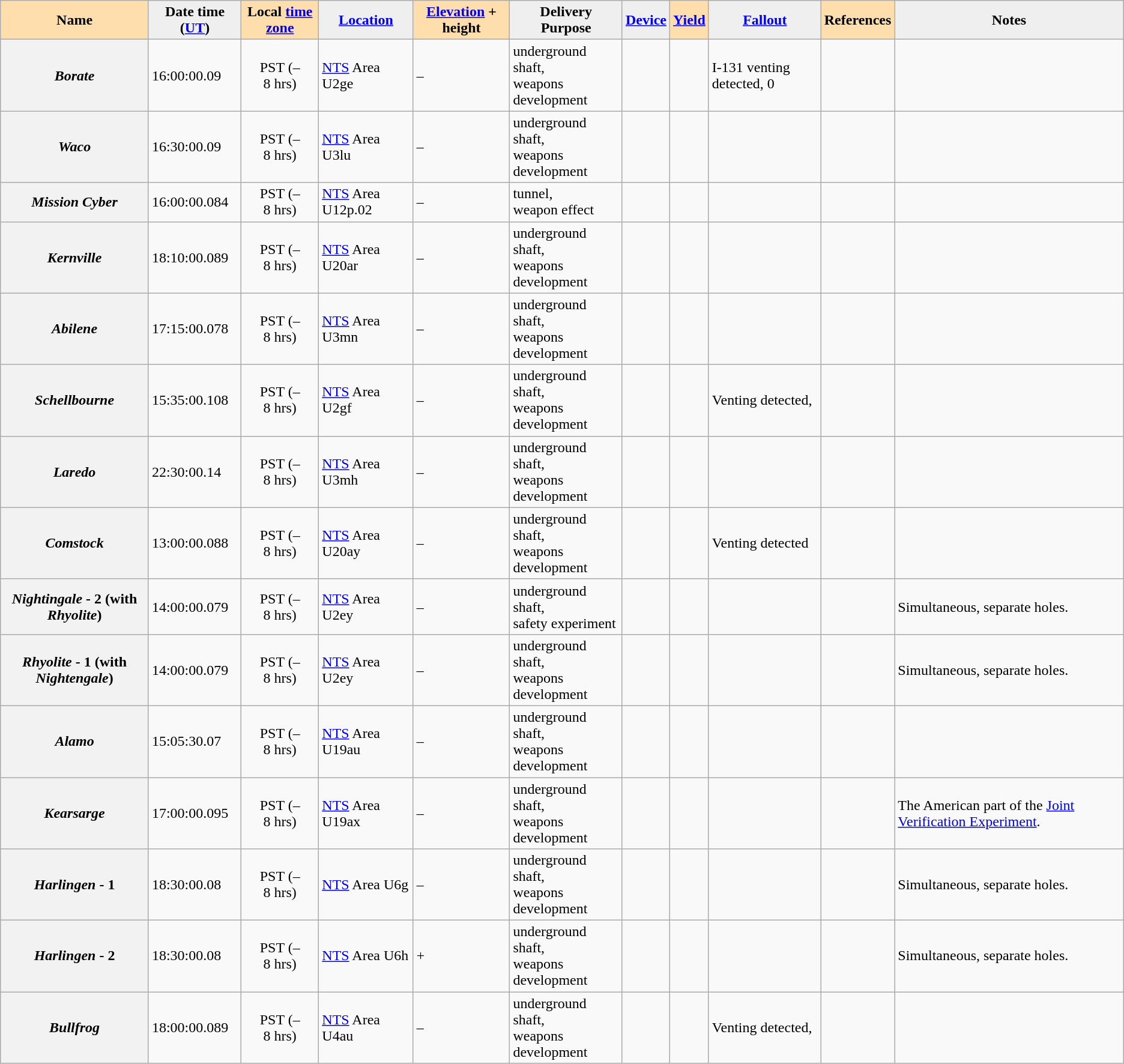<table class="wikitable sortable">
<tr>
<th style="background:#ffdead;">Name </th>
<th style="background:#efefef;">Date time (<a href='#'>UT</a>)</th>
<th style="background:#ffdead;">Local <a href='#'>time zone</a></th>
<th style="background:#efefef;"><a href='#'>Location</a></th>
<th style="background:#ffdead;"><a href='#'>Elevation</a> + height </th>
<th style="background:#efefef;">Delivery <br>Purpose </th>
<th style="background:#efefef;"><a href='#'>Device</a></th>
<th style="background:#ffdead;"><a href='#'>Yield</a></th>
<th style="background:#efefef;" class="unsortable"><a href='#'>Fallout</a></th>
<th style="background:#ffdead;" class="unsortable">References</th>
<th style="background:#efefef;" class="unsortable">Notes</th>
</tr>
<tr>
<th><em>Borate</em></th>
<td> 16:00:00.09</td>
<td style="text-align:center;">PST (–8 hrs)<br></td>
<td><a href='#'>NTS</a> Area U2ge </td>
<td> – </td>
<td>underground shaft,<br>weapons development</td>
<td></td>
<td style="text-align:center;"></td>
<td>I-131 venting detected, 0</td>
<td></td>
<td></td>
</tr>
<tr>
<th><em>Waco</em></th>
<td> 16:30:00.09</td>
<td style="text-align:center;">PST (–8 hrs)<br></td>
<td><a href='#'>NTS</a> Area U3lu </td>
<td> – </td>
<td>underground shaft,<br>weapons development</td>
<td></td>
<td style="text-align:center;"></td>
<td></td>
<td></td>
<td></td>
</tr>
<tr>
<th><em>Mission Cyber</em></th>
<td> 16:00:00.084</td>
<td style="text-align:center;">PST (–8 hrs)<br></td>
<td><a href='#'>NTS</a> Area U12p.02 </td>
<td> – </td>
<td>tunnel,<br>weapon effect</td>
<td></td>
<td style="text-align:center;"></td>
<td></td>
<td></td>
<td></td>
</tr>
<tr>
<th><em>Kernville</em></th>
<td> 18:10:00.089</td>
<td style="text-align:center;">PST (–8 hrs)<br></td>
<td><a href='#'>NTS</a> Area U20ar </td>
<td> – </td>
<td>underground shaft,<br>weapons development</td>
<td></td>
<td style="text-align:center;"></td>
<td></td>
<td></td>
<td></td>
</tr>
<tr>
<th><em>Abilene</em></th>
<td> 17:15:00.078</td>
<td style="text-align:center;">PST (–8 hrs)<br></td>
<td><a href='#'>NTS</a> Area U3mn </td>
<td> – </td>
<td>underground shaft,<br>weapons development</td>
<td></td>
<td style="text-align:center;"></td>
<td></td>
<td></td>
<td></td>
</tr>
<tr>
<th><em>Schellbourne</em></th>
<td> 15:35:00.108</td>
<td style="text-align:center;">PST (–8 hrs)<br></td>
<td><a href='#'>NTS</a> Area U2gf </td>
<td> – </td>
<td>underground shaft,<br>weapons development</td>
<td></td>
<td style="text-align:center;"></td>
<td>Venting detected, </td>
<td></td>
<td></td>
</tr>
<tr>
<th><em>Laredo</em></th>
<td> 22:30:00.14</td>
<td style="text-align:center;">PST (–8 hrs)<br></td>
<td><a href='#'>NTS</a> Area U3mh </td>
<td> – </td>
<td>underground shaft,<br>weapons development</td>
<td></td>
<td style="text-align:center;"></td>
<td></td>
<td></td>
<td></td>
</tr>
<tr>
<th><em>Comstock</em></th>
<td> 13:00:00.088</td>
<td style="text-align:center;">PST (–8 hrs)<br></td>
<td><a href='#'>NTS</a> Area U20ay </td>
<td> – </td>
<td>underground shaft,<br>weapons development</td>
<td></td>
<td style="text-align:center;"></td>
<td>Venting detected</td>
<td></td>
<td></td>
</tr>
<tr>
<th><em>Nightingale</em> - 2  (with <em>Rhyolite</em>)</th>
<td> 14:00:00.079</td>
<td style="text-align:center;">PST (–8 hrs)<br></td>
<td><a href='#'>NTS</a> Area U2ey </td>
<td> – </td>
<td>underground shaft,<br>safety experiment</td>
<td></td>
<td style="text-align:center;"></td>
<td></td>
<td></td>
<td>Simultaneous, separate holes.</td>
</tr>
<tr>
<th><em>Rhyolite</em> - 1  (with <em>Nightengale</em>)</th>
<td> 14:00:00.079</td>
<td style="text-align:center;">PST (–8 hrs)<br></td>
<td><a href='#'>NTS</a> Area U2ey </td>
<td> – </td>
<td>underground shaft,<br>weapons development</td>
<td></td>
<td style="text-align:center;"></td>
<td></td>
<td></td>
<td>Simultaneous, separate holes.</td>
</tr>
<tr>
<th><em>Alamo</em></th>
<td> 15:05:30.07</td>
<td style="text-align:center;">PST (–8 hrs)<br></td>
<td><a href='#'>NTS</a> Area U19au </td>
<td> – </td>
<td>underground shaft,<br>weapons development</td>
<td></td>
<td style="text-align:center;"></td>
<td></td>
<td></td>
<td></td>
</tr>
<tr>
<th><em>Kearsarge</em></th>
<td> 17:00:00.095</td>
<td style="text-align:center;">PST (–8 hrs)<br></td>
<td><a href='#'>NTS</a> Area U19ax </td>
<td> – </td>
<td>underground shaft,<br>weapons development</td>
<td></td>
<td style="text-align:center;"></td>
<td></td>
<td></td>
<td>The American part of the <a href='#'>Joint Verification Experiment</a>.</td>
</tr>
<tr>
<th><em>Harlingen</em> - 1</th>
<td> 18:30:00.08</td>
<td style="text-align:center;">PST (–8 hrs)<br></td>
<td><a href='#'>NTS</a> Area U6g </td>
<td> – </td>
<td>underground shaft,<br>weapons development</td>
<td></td>
<td style="text-align:center;"></td>
<td></td>
<td></td>
<td>Simultaneous, separate holes.</td>
</tr>
<tr>
<th><em>Harlingen</em> - 2</th>
<td> 18:30:00.08</td>
<td style="text-align:center;">PST (–8 hrs)<br></td>
<td><a href='#'>NTS</a> Area U6h </td>
<td> +</td>
<td>underground shaft,<br>weapons development</td>
<td></td>
<td style="text-align:center;"></td>
<td></td>
<td></td>
<td>Simultaneous, separate holes.</td>
</tr>
<tr>
<th><em>Bullfrog</em></th>
<td> 18:00:00.089</td>
<td style="text-align:center;">PST (–8 hrs)<br></td>
<td><a href='#'>NTS</a> Area U4au </td>
<td> – </td>
<td>underground shaft,<br>weapons development</td>
<td></td>
<td style="text-align:center;"></td>
<td>Venting detected, </td>
<td></td>
<td></td>
</tr>
</table>
